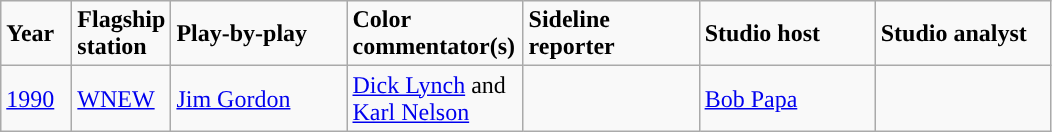<table class="wikitable">
<tr>
<td width="40"><strong>Year</strong></td>
<td width="40"><strong>Flagship station</strong></td>
<td width="110"><strong>Play-by-play</strong></td>
<td width="110"><strong>Color commentator(s)</strong></td>
<td width="110"><strong>Sideline reporter</strong></td>
<td width="110"><strong>Studio host</strong></td>
<td width="110"><strong>Studio analyst</strong></td>
</tr>
<tr>
<td><a href='#'>1990</a></td>
<td><a href='#'>WNEW</a></td>
<td><a href='#'>Jim Gordon</a></td>
<td><a href='#'>Dick Lynch</a> and <a href='#'>Karl Nelson</a></td>
<td></td>
<td><a href='#'>Bob Papa</a></td>
<td></td>
</tr>
</table>
